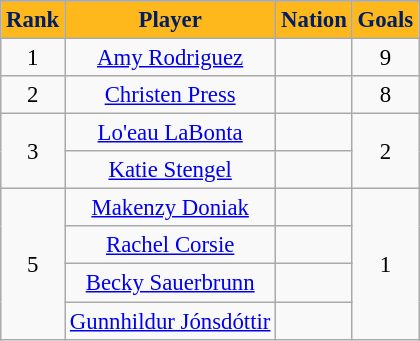<table class="wikitable" style="font-size: 95%; text-align: center;">
<tr>
</tr>
<tr>
<th style="background:#FFB81C; color:#001E62; text-align:center;">Rank</th>
<th style="background:#FFB81C; color:#001E62; text-align:center;">Player</th>
<th style="background:#FFB81C; color:#001E62; text-align:center;">Nation</th>
<th style="background:#FFB81C; color:#001E62; text-align:center;">Goals</th>
</tr>
<tr>
<td>1</td>
<td><a href='#'>Amy Rodriguez</a></td>
<td></td>
<td>9</td>
</tr>
<tr>
<td>2</td>
<td><a href='#'>Christen Press</a></td>
<td></td>
<td>8</td>
</tr>
<tr>
<td rowspan="2">3</td>
<td><a href='#'>Lo'eau LaBonta</a></td>
<td></td>
<td rowspan="2">2</td>
</tr>
<tr>
<td><a href='#'>Katie Stengel</a></td>
<td></td>
</tr>
<tr>
<td rowspan="4">5</td>
<td><a href='#'>Makenzy Doniak</a></td>
<td></td>
<td rowspan="4">1</td>
</tr>
<tr>
<td><a href='#'>Rachel Corsie</a></td>
<td></td>
</tr>
<tr>
<td><a href='#'>Becky Sauerbrunn</a></td>
<td></td>
</tr>
<tr>
<td><a href='#'>Gunnhildur Jónsdóttir</a></td>
<td></td>
</tr>
</table>
